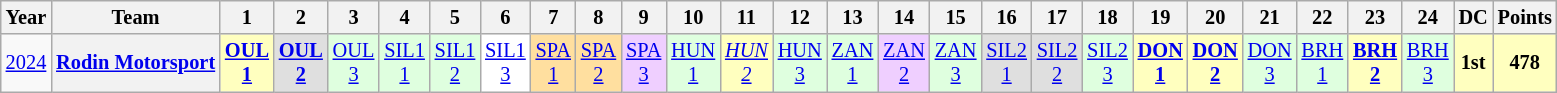<table class="wikitable" style="text-align:center; font-size:85%">
<tr>
<th>Year</th>
<th>Team</th>
<th>1</th>
<th>2</th>
<th>3</th>
<th>4</th>
<th>5</th>
<th>6</th>
<th>7</th>
<th>8</th>
<th>9</th>
<th>10</th>
<th>11</th>
<th>12</th>
<th>13</th>
<th>14</th>
<th>15</th>
<th>16</th>
<th>17</th>
<th>18</th>
<th>19</th>
<th>20</th>
<th>21</th>
<th>22</th>
<th>23</th>
<th>24</th>
<th>DC</th>
<th>Points</th>
</tr>
<tr>
<td><a href='#'>2024</a></td>
<th nowrap><a href='#'>Rodin Motorsport</a></th>
<td style="background:#FFFFBF;"><strong><a href='#'>OUL<br>1</a></strong><br></td>
<td style="background:#DFDFDF;"><strong><a href='#'>OUL<br>2</a></strong><br></td>
<td style="background:#DFFFDF;"><a href='#'>OUL<br>3</a><br></td>
<td style="background:#DFFFDF;"><a href='#'>SIL1<br>1</a><br></td>
<td style="background:#DFFFDF;"><a href='#'>SIL1<br>2</a><br></td>
<td style="background:#FFFFFF;"><a href='#'>SIL1<br>3</a><br></td>
<td style="background:#FFDF9F;"><a href='#'>SPA<br>1</a><br></td>
<td style="background:#FFDF9F;"><a href='#'>SPA<br>2</a><br></td>
<td style="background:#EFCFFF;"><a href='#'>SPA<br>3</a><br></td>
<td style="background:#DFFFDF;"><a href='#'>HUN<br>1</a><br></td>
<td style="background:#FFFFBF;"><em><a href='#'>HUN<br>2</a></em><br></td>
<td style="background:#DFFFDF;"><a href='#'>HUN<br>3</a><br></td>
<td style="background:#DFFFDF;"><a href='#'>ZAN<br>1</a><br></td>
<td style="background:#EFCFFF;"><a href='#'>ZAN<br>2</a><br></td>
<td style="background:#DFFFDF;"><a href='#'>ZAN<br>3</a><br></td>
<td style="background:#DFDFDF;"><a href='#'>SIL2<br>1</a><br></td>
<td style="background:#DFDFDF;"><a href='#'>SIL2<br>2</a><br></td>
<td style="background:#DFFFDF;"><a href='#'>SIL2<br>3</a><br></td>
<td style="background:#FFFFBF;"><strong><a href='#'>DON<br>1</a></strong><br></td>
<td style="background:#FFFFBF;"><strong><a href='#'>DON<br>2</a></strong><br></td>
<td style="background:#DFFFDF;"><a href='#'>DON<br>3</a><br></td>
<td style="background:#DFFFDF;"><a href='#'>BRH<br>1</a><br></td>
<td style="background:#FFFFBF;"><strong><a href='#'>BRH<br>2</a></strong><br></td>
<td style="background:#DFFFDF;"><a href='#'>BRH<br>3</a><br></td>
<th style="background:#FFFFBF;">1st</th>
<th style="background:#FFFFBF;">478</th>
</tr>
</table>
